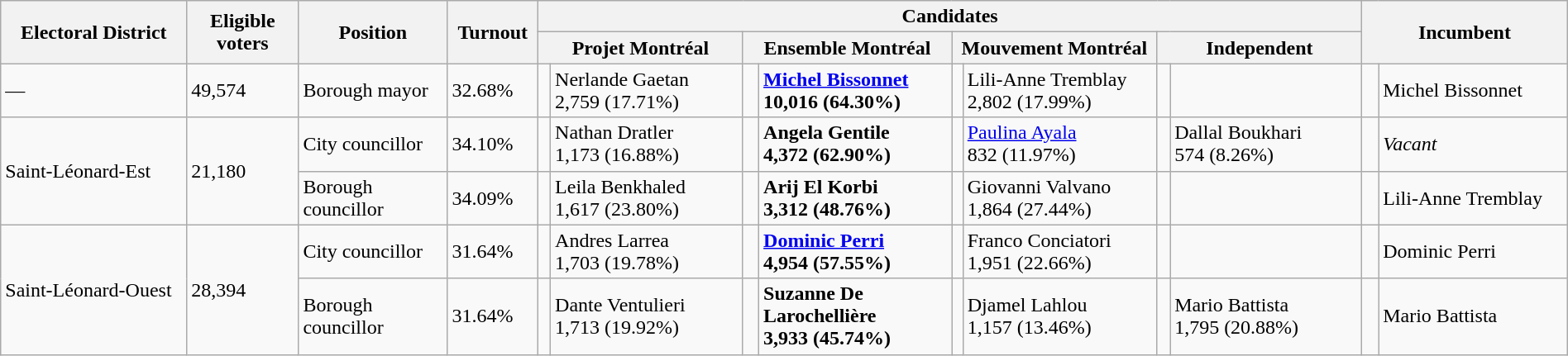<table class="wikitable" width="100%">
<tr>
<th width=10% rowspan=2>Electoral District</th>
<th width=6% rowspan=2>Eligible voters</th>
<th width=8% rowspan=2>Position</th>
<th width=4% rowspan=2>Turnout</th>
<th colspan=8>Candidates</th>
<th width=11% colspan=2 rowspan=2>Incumbent</th>
</tr>
<tr>
<th width=11% colspan=2 ><span>Projet Montréal</span></th>
<th width=11% colspan=2 ><span>Ensemble Montréal</span></th>
<th width=11% colspan=2 ><span>Mouvement Montréal</span></th>
<th width=11% colspan=2 >Independent</th>
</tr>
<tr>
<td>—</td>
<td>49,574</td>
<td>Borough mayor</td>
<td>32.68%</td>
<td></td>
<td>Nerlande Gaetan <br> 2,759 (17.71%)</td>
<td> </td>
<td><strong><a href='#'>Michel Bissonnet</a> <br> 10,016 (64.30%)</strong></td>
<td></td>
<td>Lili-Anne Tremblay <br> 2,802 (17.99%)</td>
<td></td>
<td></td>
<td> </td>
<td>Michel Bissonnet</td>
</tr>
<tr>
<td rowspan=2>Saint-Léonard-Est</td>
<td rowspan=2>21,180</td>
<td>City councillor</td>
<td>34.10%</td>
<td></td>
<td>Nathan Dratler <br> 1,173 (16.88%)</td>
<td> </td>
<td><strong>Angela Gentile <br> 4,372 (62.90%)</strong></td>
<td></td>
<td><a href='#'>Paulina Ayala</a> <br> 832 (11.97%)</td>
<td></td>
<td>Dallal Boukhari <br> 574 (8.26%)</td>
<td></td>
<td><em>Vacant</em> <small></small></td>
</tr>
<tr>
<td>Borough councillor</td>
<td>34.09%</td>
<td></td>
<td>Leila Benkhaled <br> 1,617 (23.80%)</td>
<td> </td>
<td><strong>Arij El Korbi <br> 3,312 (48.76%)</strong></td>
<td></td>
<td>Giovanni Valvano <br> 1,864 (27.44%)</td>
<td></td>
<td></td>
<td> </td>
<td>Lili-Anne Tremblay</td>
</tr>
<tr>
<td rowspan=2>Saint-Léonard-Ouest</td>
<td rowspan=2>28,394</td>
<td>City councillor</td>
<td>31.64%</td>
<td></td>
<td>Andres Larrea <br> 1,703 (19.78%)</td>
<td> </td>
<td><strong><a href='#'>Dominic Perri</a> <br> 4,954 (57.55%)</strong></td>
<td></td>
<td>Franco Conciatori <br> 1,951 (22.66%)</td>
<td></td>
<td></td>
<td> </td>
<td>Dominic Perri</td>
</tr>
<tr>
<td>Borough councillor</td>
<td>31.64%</td>
<td></td>
<td>Dante Ventulieri <br> 1,713 (19.92%)</td>
<td> </td>
<td><strong>Suzanne De Larochellière <br> 3,933 (45.74%)</strong></td>
<td></td>
<td>Djamel Lahlou <br> 1,157 (13.46%)</td>
<td></td>
<td>Mario Battista <br> 1,795 (20.88%)</td>
<td> </td>
<td>Mario Battista</td>
</tr>
</table>
